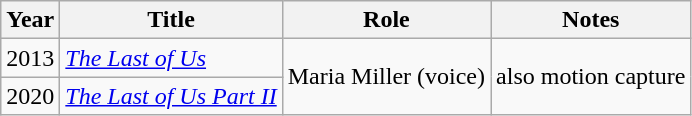<table class="wikitable sortable">
<tr>
<th>Year</th>
<th>Title</th>
<th>Role</th>
<th class="unsortable">Notes</th>
</tr>
<tr>
<td>2013</td>
<td><em><a href='#'>The Last of Us</a></em></td>
<td rowspan="2">Maria Miller (voice)</td>
<td rowspan="2">also motion capture</td>
</tr>
<tr>
<td>2020</td>
<td><em><a href='#'>The Last of Us Part II</a></em></td>
</tr>
</table>
